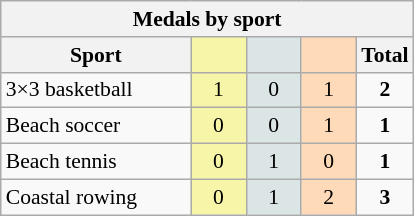<table class="wikitable" style="font-size:90%; text-align:center;">
<tr>
<th colspan="5">Medals by sport</th>
</tr>
<tr>
<th width="120">Sport</th>
<th scope="col" width="30" style="background:#F7F6A8;"></th>
<th scope="col" width="30" style="background:#DCE5E5;"></th>
<th scope="col" width="30" style="background:#FFDAB9;"></th>
<th width="30">Total</th>
</tr>
<tr>
<td align="left">3×3 basketball</td>
<td style="background:#F7F6A8;">1</td>
<td style="background:#DCE5E5;">0</td>
<td style="background:#FFDAB9;">1</td>
<td><strong>2</strong></td>
</tr>
<tr>
<td align="left">Beach soccer</td>
<td style="background:#F7F6A8;">0</td>
<td style="background:#DCE5E5;">0</td>
<td style="background:#FFDAB9;">1</td>
<td><strong>1</strong></td>
</tr>
<tr>
<td align="left">Beach tennis</td>
<td style="background:#F7F6A8;">0</td>
<td style="background:#DCE5E5;">1</td>
<td style="background:#FFDAB9;">0</td>
<td><strong>1</strong></td>
</tr>
<tr>
<td align="left">Coastal rowing</td>
<td style="background:#F7F6A8;">0</td>
<td style="background:#DCE5E5;">1</td>
<td style="background:#FFDAB9;">2</td>
<td><strong>3</strong></td>
</tr>
</table>
